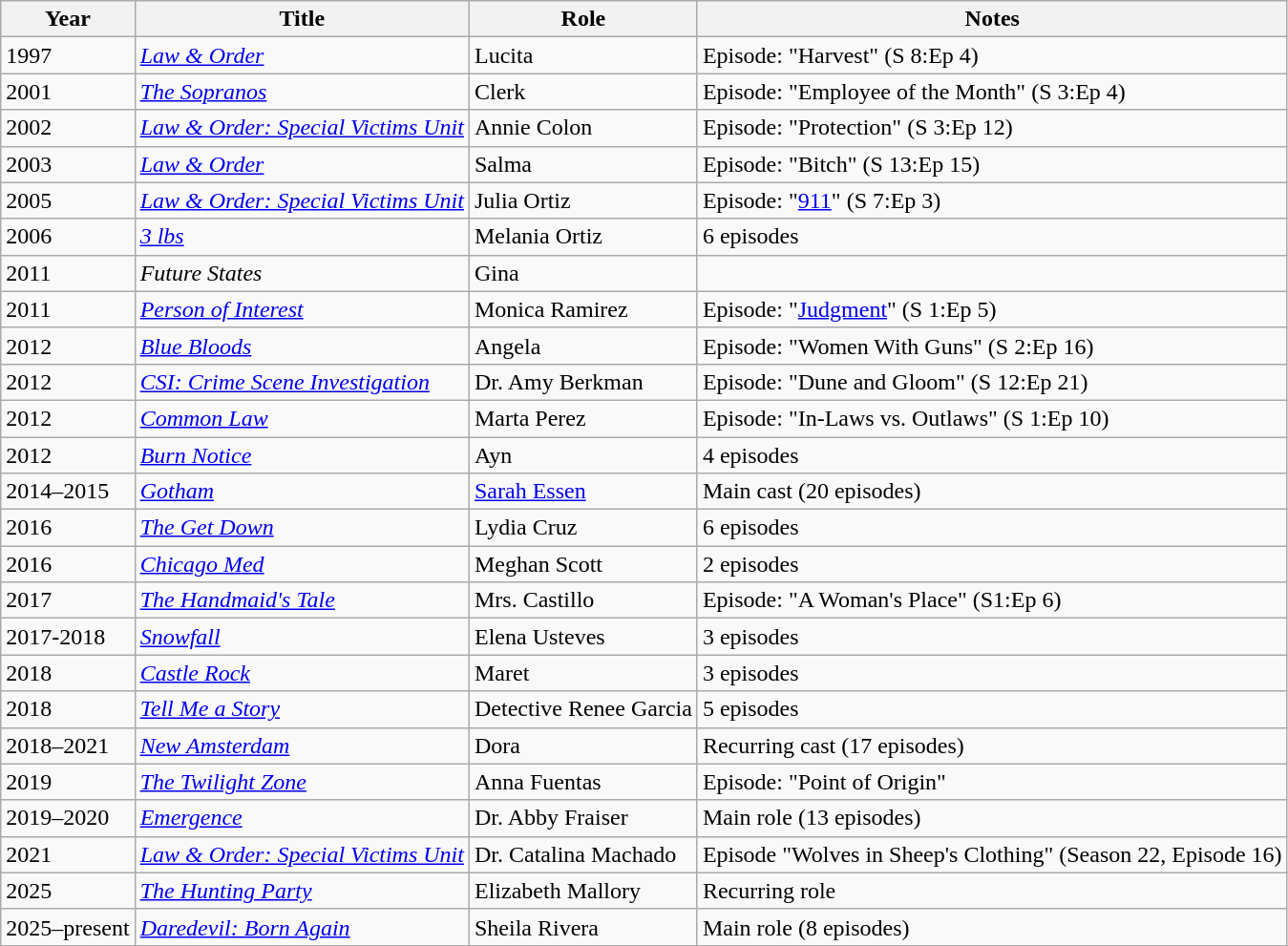<table class="wikitable">
<tr>
<th>Year</th>
<th>Title</th>
<th>Role</th>
<th class="unsortable">Notes</th>
</tr>
<tr>
<td>1997</td>
<td><em><a href='#'>Law & Order</a></em></td>
<td>Lucita</td>
<td>Episode: "Harvest" (S 8:Ep 4)</td>
</tr>
<tr>
<td>2001</td>
<td><em><a href='#'>The Sopranos</a></em></td>
<td>Clerk</td>
<td>Episode: "Employee of the Month" (S 3:Ep 4)</td>
</tr>
<tr>
<td>2002</td>
<td><em><a href='#'>Law & Order: Special Victims Unit</a></em></td>
<td>Annie Colon</td>
<td>Episode: "Protection" (S 3:Ep 12)</td>
</tr>
<tr>
<td>2003</td>
<td><em><a href='#'>Law & Order</a></em></td>
<td>Salma</td>
<td>Episode: "Bitch" (S 13:Ep 15)</td>
</tr>
<tr>
<td>2005</td>
<td><em><a href='#'>Law & Order: Special Victims Unit</a></em></td>
<td>Julia Ortiz</td>
<td>Episode: "<a href='#'>911</a>" (S 7:Ep 3)</td>
</tr>
<tr>
<td>2006</td>
<td><em><a href='#'>3 lbs</a></em></td>
<td>Melania Ortiz</td>
<td>6 episodes</td>
</tr>
<tr>
<td>2011</td>
<td><em>Future States</em></td>
<td>Gina</td>
<td></td>
</tr>
<tr>
<td>2011</td>
<td><em><a href='#'>Person of Interest</a></em></td>
<td>Monica Ramirez</td>
<td>Episode: "<a href='#'>Judgment</a>" (S 1:Ep 5)</td>
</tr>
<tr>
<td>2012</td>
<td><em><a href='#'>Blue Bloods</a></em></td>
<td>Angela</td>
<td>Episode: "Women With Guns" (S 2:Ep 16)</td>
</tr>
<tr>
<td>2012</td>
<td><em><a href='#'>CSI: Crime Scene Investigation</a></em></td>
<td>Dr. Amy Berkman</td>
<td>Episode: "Dune and Gloom" (S 12:Ep 21)</td>
</tr>
<tr>
<td>2012</td>
<td><em><a href='#'>Common Law</a></em></td>
<td>Marta Perez</td>
<td>Episode: "In-Laws vs. Outlaws" (S 1:Ep 10)</td>
</tr>
<tr>
<td>2012</td>
<td><em><a href='#'>Burn Notice</a></em></td>
<td>Ayn</td>
<td>4 episodes</td>
</tr>
<tr>
<td>2014–2015</td>
<td><em><a href='#'>Gotham</a></em></td>
<td><a href='#'>Sarah Essen</a></td>
<td>Main cast (20 episodes)</td>
</tr>
<tr>
<td>2016</td>
<td><em><a href='#'>The Get Down</a></em></td>
<td>Lydia Cruz</td>
<td>6 episodes</td>
</tr>
<tr>
<td>2016</td>
<td><em><a href='#'>Chicago Med</a></em></td>
<td>Meghan Scott</td>
<td>2 episodes</td>
</tr>
<tr>
<td>2017</td>
<td><em><a href='#'>The Handmaid's Tale</a></em></td>
<td>Mrs. Castillo</td>
<td>Episode: "A Woman's Place" (S1:Ep 6)</td>
</tr>
<tr>
<td>2017-2018</td>
<td><em><a href='#'>Snowfall</a></em></td>
<td>Elena Usteves</td>
<td>3 episodes</td>
</tr>
<tr>
<td>2018</td>
<td><em><a href='#'>Castle Rock</a></em></td>
<td>Maret</td>
<td>3 episodes</td>
</tr>
<tr>
<td>2018</td>
<td><em><a href='#'>Tell Me a Story</a></em></td>
<td>Detective Renee Garcia</td>
<td>5 episodes</td>
</tr>
<tr>
<td>2018–2021</td>
<td><em><a href='#'>New Amsterdam</a></em></td>
<td>Dora</td>
<td>Recurring cast (17 episodes)</td>
</tr>
<tr>
<td>2019</td>
<td><em><a href='#'>The Twilight Zone</a></em></td>
<td>Anna Fuentas</td>
<td>Episode: "Point of Origin"</td>
</tr>
<tr>
<td>2019–2020</td>
<td><em><a href='#'>Emergence</a></em></td>
<td>Dr. Abby Fraiser</td>
<td>Main role (13 episodes)</td>
</tr>
<tr>
<td>2021</td>
<td><em><a href='#'>Law & Order: Special Victims Unit</a></em></td>
<td>Dr. Catalina Machado</td>
<td>Episode "Wolves in Sheep's Clothing" (Season 22, Episode 16)</td>
</tr>
<tr>
<td>2025</td>
<td><em><a href='#'>The Hunting Party</a></em></td>
<td>Elizabeth Mallory</td>
<td>Recurring role</td>
</tr>
<tr>
<td>2025–present</td>
<td><em><a href='#'>Daredevil: Born Again</a></em></td>
<td>Sheila Rivera</td>
<td>Main role (8 episodes)</td>
</tr>
</table>
